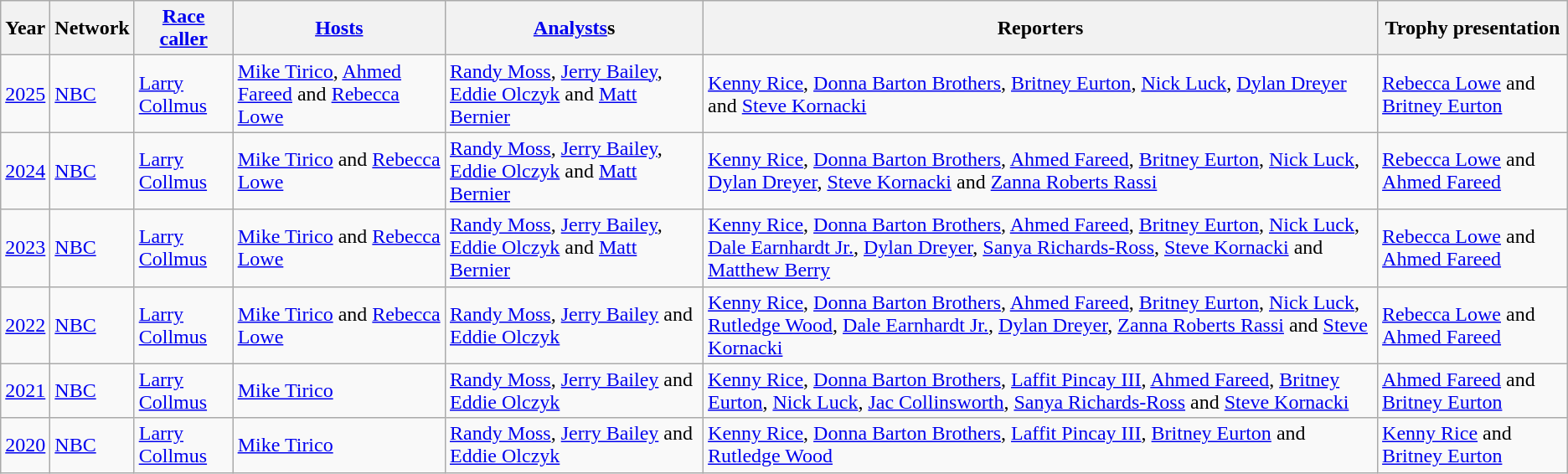<table class="wikitable">
<tr>
<th>Year</th>
<th>Network</th>
<th><a href='#'>Race caller</a></th>
<th><a href='#'>Hosts</a></th>
<th><a href='#'>Analysts</a>s</th>
<th>Reporters</th>
<th>Trophy presentation</th>
</tr>
<tr>
<td><a href='#'>2025</a></td>
<td><a href='#'>NBC</a></td>
<td><a href='#'>Larry Collmus</a></td>
<td><a href='#'>Mike Tirico</a>, <a href='#'>Ahmed Fareed</a> and <a href='#'>Rebecca Lowe</a></td>
<td><a href='#'>Randy Moss</a>, <a href='#'>Jerry Bailey</a>, <a href='#'>Eddie Olczyk</a> and <a href='#'>Matt Bernier</a></td>
<td><a href='#'>Kenny Rice</a>, <a href='#'>Donna Barton Brothers</a>, <a href='#'>Britney Eurton</a>, <a href='#'>Nick Luck</a>, <a href='#'>Dylan Dreyer</a> and <a href='#'>Steve Kornacki</a></td>
<td><a href='#'>Rebecca Lowe</a> and <a href='#'>Britney Eurton</a></td>
</tr>
<tr>
<td><a href='#'>2024</a></td>
<td><a href='#'>NBC</a></td>
<td><a href='#'>Larry Collmus</a></td>
<td><a href='#'>Mike Tirico</a> and <a href='#'>Rebecca Lowe</a></td>
<td><a href='#'>Randy Moss</a>, <a href='#'>Jerry Bailey</a>, <a href='#'>Eddie Olczyk</a> and <a href='#'>Matt Bernier</a></td>
<td><a href='#'>Kenny Rice</a>, <a href='#'>Donna Barton Brothers</a>, <a href='#'>Ahmed Fareed</a>, <a href='#'>Britney Eurton</a>, <a href='#'>Nick Luck</a>, <a href='#'>Dylan Dreyer</a>, <a href='#'>Steve Kornacki</a> and <a href='#'>Zanna Roberts Rassi</a></td>
<td><a href='#'>Rebecca Lowe</a> and <a href='#'>Ahmed Fareed</a></td>
</tr>
<tr>
<td><a href='#'>2023</a></td>
<td><a href='#'>NBC</a></td>
<td><a href='#'>Larry Collmus</a></td>
<td><a href='#'>Mike Tirico</a> and <a href='#'>Rebecca Lowe</a></td>
<td><a href='#'>Randy Moss</a>, <a href='#'>Jerry Bailey</a>, <a href='#'>Eddie Olczyk</a> and <a href='#'>Matt Bernier</a></td>
<td><a href='#'>Kenny Rice</a>, <a href='#'>Donna Barton Brothers</a>, <a href='#'>Ahmed Fareed</a>, <a href='#'>Britney Eurton</a>, <a href='#'>Nick Luck</a>, <a href='#'>Dale Earnhardt Jr.</a>, <a href='#'>Dylan Dreyer</a>, <a href='#'>Sanya Richards-Ross</a>, <a href='#'>Steve Kornacki</a> and <a href='#'>Matthew Berry</a></td>
<td><a href='#'>Rebecca Lowe</a> and <a href='#'>Ahmed Fareed</a></td>
</tr>
<tr>
<td><a href='#'>2022</a></td>
<td><a href='#'>NBC</a></td>
<td><a href='#'>Larry Collmus</a></td>
<td><a href='#'>Mike Tirico</a> and <a href='#'>Rebecca Lowe</a></td>
<td><a href='#'>Randy Moss</a>, <a href='#'>Jerry Bailey</a> and <a href='#'>Eddie Olczyk</a></td>
<td><a href='#'>Kenny Rice</a>, <a href='#'>Donna Barton Brothers</a>, <a href='#'>Ahmed Fareed</a>, <a href='#'>Britney Eurton</a>, <a href='#'>Nick Luck</a>, <a href='#'>Rutledge Wood</a>, <a href='#'>Dale Earnhardt Jr.</a>, <a href='#'>Dylan Dreyer</a>, <a href='#'>Zanna Roberts Rassi</a> and <a href='#'>Steve Kornacki</a></td>
<td><a href='#'>Rebecca Lowe</a> and <a href='#'>Ahmed Fareed</a></td>
</tr>
<tr>
<td><a href='#'>2021</a></td>
<td><a href='#'>NBC</a></td>
<td><a href='#'>Larry Collmus</a></td>
<td><a href='#'>Mike Tirico</a></td>
<td><a href='#'>Randy Moss</a>, <a href='#'>Jerry Bailey</a> and <a href='#'>Eddie Olczyk</a></td>
<td><a href='#'>Kenny Rice</a>, <a href='#'>Donna Barton Brothers</a>, <a href='#'>Laffit Pincay III</a>, <a href='#'>Ahmed Fareed</a>, <a href='#'>Britney Eurton</a>, <a href='#'>Nick Luck</a>, <a href='#'>Jac Collinsworth</a>, <a href='#'>Sanya Richards-Ross</a> and <a href='#'>Steve Kornacki</a></td>
<td><a href='#'>Ahmed Fareed</a> and <a href='#'>Britney Eurton</a></td>
</tr>
<tr>
<td><a href='#'>2020</a></td>
<td><a href='#'>NBC</a></td>
<td><a href='#'>Larry Collmus</a></td>
<td><a href='#'>Mike Tirico</a></td>
<td><a href='#'>Randy Moss</a>, <a href='#'>Jerry Bailey</a> and <a href='#'>Eddie Olczyk</a></td>
<td><a href='#'>Kenny Rice</a>, <a href='#'>Donna Barton Brothers</a>, <a href='#'>Laffit Pincay III</a>, <a href='#'>Britney Eurton</a> and <a href='#'>Rutledge Wood</a></td>
<td><a href='#'>Kenny Rice</a> and <a href='#'>Britney Eurton</a></td>
</tr>
</table>
